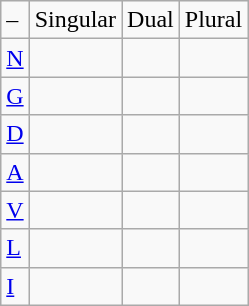<table class="wikitable">
<tr>
<td>–</td>
<td>Singular</td>
<td>Dual</td>
<td>Plural</td>
</tr>
<tr>
<td><a href='#'>N</a></td>
<td><br><em></em></td>
<td><br><em></em></td>
<td><br><em></em></td>
</tr>
<tr>
<td><a href='#'>G</a></td>
<td><br><em></em></td>
<td><br><em></em></td>
<td><br><em></em></td>
</tr>
<tr>
<td><a href='#'>D</a></td>
<td><br><em></em></td>
<td><br><em></em></td>
<td><br><em></em></td>
</tr>
<tr>
<td><a href='#'>A</a></td>
<td><br><em></em></td>
<td><br><em></em></td>
<td><br><em></em></td>
</tr>
<tr>
<td><a href='#'>V</a></td>
<td><br><em></em></td>
<td><br><em></em></td>
<td><br><em></em></td>
</tr>
<tr>
<td><a href='#'>L</a></td>
<td><br><em></em></td>
<td><br><em></em></td>
<td><br><em></em></td>
</tr>
<tr>
<td><a href='#'>I</a></td>
<td><br><em></em></td>
<td><br><em></em></td>
<td><br><em></em></td>
</tr>
</table>
